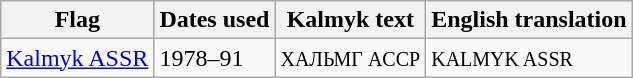<table class="wikitable sortable noresize">
<tr>
<th>Flag</th>
<th>Dates used</th>
<th>Kalmyk text</th>
<th>English translation</th>
</tr>
<tr>
<td> <a href='#'>Kalmyk ASSR</a></td>
<td>1978–91</td>
<td><small>ХАЛЬМГ ACCP</small></td>
<td><small>KALMYK ASSR</small></td>
</tr>
</table>
